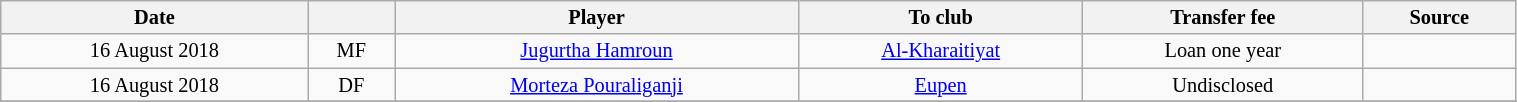<table class="wikitable sortable" style="width:80%; text-align:center; font-size:85%; text-align:centre;">
<tr>
<th>Date</th>
<th></th>
<th>Player</th>
<th>To club</th>
<th>Transfer fee</th>
<th>Source</th>
</tr>
<tr>
<td>16 August 2018</td>
<td>MF</td>
<td> <a href='#'>Jugurtha Hamroun</a></td>
<td><a href='#'>Al-Kharaitiyat</a></td>
<td>Loan one year</td>
<td></td>
</tr>
<tr>
<td>16 August 2018</td>
<td>DF</td>
<td> <a href='#'>Morteza Pouraliganji</a></td>
<td> <a href='#'>Eupen</a></td>
<td>Undisclosed</td>
<td></td>
</tr>
<tr>
</tr>
</table>
